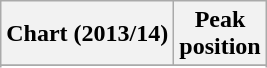<table class="wikitable sortable plainrowheaders">
<tr>
<th scope="col">Chart (2013/14)</th>
<th scope="col">Peak<br>position</th>
</tr>
<tr>
</tr>
<tr>
</tr>
</table>
